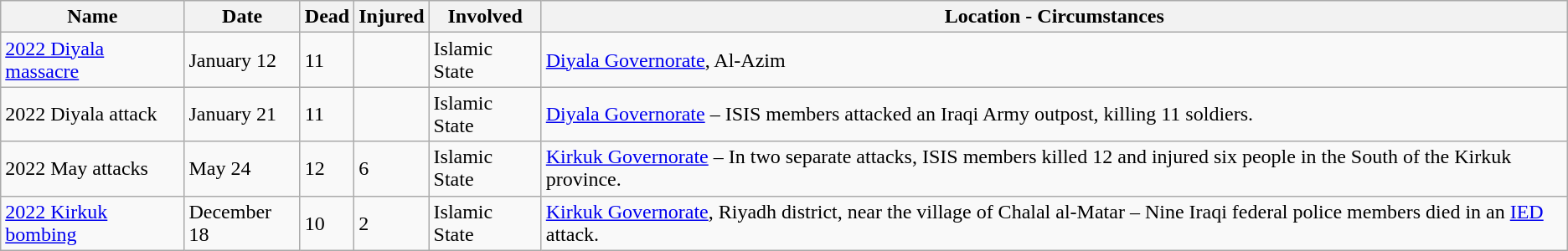<table class="wikitable">
<tr>
<th>Name</th>
<th>Date</th>
<th>Dead</th>
<th>Injured</th>
<th>Involved</th>
<th>Location - Circumstances</th>
</tr>
<tr>
<td><a href='#'>2022 Diyala massacre</a></td>
<td>January 12</td>
<td>11</td>
<td></td>
<td>Islamic State</td>
<td><a href='#'>Diyala Governorate</a>, Al-Azim</td>
</tr>
<tr>
<td>2022 Diyala attack</td>
<td>January 21</td>
<td>11</td>
<td></td>
<td>Islamic State</td>
<td><a href='#'>Diyala Governorate</a> – ISIS members attacked an Iraqi Army outpost, killing 11 soldiers.</td>
</tr>
<tr>
<td>2022 May attacks</td>
<td>May 24</td>
<td>12</td>
<td>6</td>
<td>Islamic State</td>
<td><a href='#'>Kirkuk Governorate</a> – In two separate attacks, ISIS members killed 12 and injured six people in the South of the Kirkuk province.</td>
</tr>
<tr>
<td><a href='#'>2022 Kirkuk bombing</a></td>
<td>December 18</td>
<td>10</td>
<td>2</td>
<td>Islamic State</td>
<td><a href='#'>Kirkuk Governorate</a>, Riyadh district, near the village of Chalal al-Matar – Nine Iraqi federal police members died in an <a href='#'>IED</a> attack.</td>
</tr>
</table>
